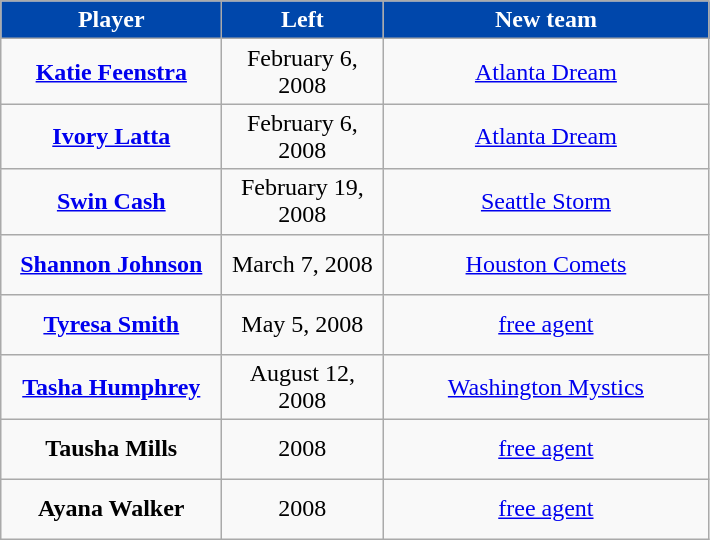<table class="wikitable" style="text-align: center">
<tr align="center"  bgcolor="#dddddd">
<td style="background:#0047AB;color:white; width:140px"><strong>Player</strong></td>
<td style="background:#0047AB;color:white; width:100px"><strong>Left</strong></td>
<td style="background:#0047AB;color:white; width:210px"><strong>New team</strong></td>
</tr>
<tr style="height:40px">
<td><strong><a href='#'>Katie Feenstra</a></strong></td>
<td>February 6, 2008</td>
<td><a href='#'>Atlanta Dream</a></td>
</tr>
<tr style="height:40px">
<td><strong><a href='#'>Ivory Latta</a></strong></td>
<td>February 6, 2008</td>
<td><a href='#'>Atlanta Dream</a></td>
</tr>
<tr style="height:40px">
<td><strong><a href='#'>Swin Cash</a></strong></td>
<td>February 19, 2008</td>
<td><a href='#'>Seattle Storm</a></td>
</tr>
<tr style="height:40px">
<td><strong><a href='#'>Shannon Johnson</a></strong></td>
<td>March 7, 2008</td>
<td><a href='#'>Houston Comets</a></td>
</tr>
<tr style="height:40px">
<td><strong><a href='#'>Tyresa Smith</a></strong></td>
<td>May 5, 2008</td>
<td><a href='#'>free agent</a></td>
</tr>
<tr style="height:40px">
<td><strong><a href='#'>Tasha Humphrey</a></strong></td>
<td>August 12, 2008</td>
<td><a href='#'>Washington Mystics</a></td>
</tr>
<tr style="height:40px">
<td><strong>Tausha Mills</strong></td>
<td>2008</td>
<td><a href='#'>free agent</a></td>
</tr>
<tr style="height:40px">
<td><strong>Ayana Walker</strong></td>
<td>2008</td>
<td><a href='#'>free agent</a></td>
</tr>
</table>
